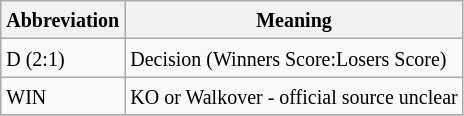<table class="wikitable">
<tr>
<th><small>Abbreviation</small></th>
<th><small>Meaning</small></th>
</tr>
<tr>
<td><small>D (2:1)</small></td>
<td><small>Decision (Winners Score:Losers Score)</small></td>
</tr>
<tr>
<td><small>WIN</small></td>
<td><small>KO or Walkover - official source unclear</small></td>
</tr>
<tr>
</tr>
</table>
